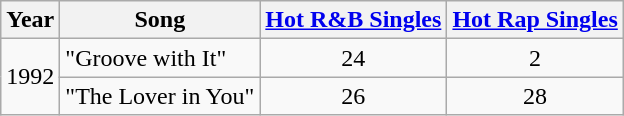<table class="wikitable">
<tr>
<th>Year</th>
<th>Song</th>
<th><a href='#'>Hot R&B Singles</a></th>
<th><a href='#'>Hot Rap Singles</a></th>
</tr>
<tr>
<td rowspan="2">1992</td>
<td>"Groove with It"</td>
<td align=center>24</td>
<td align=center>2</td>
</tr>
<tr>
<td>"The Lover in You"</td>
<td align=center>26</td>
<td align=center>28</td>
</tr>
</table>
